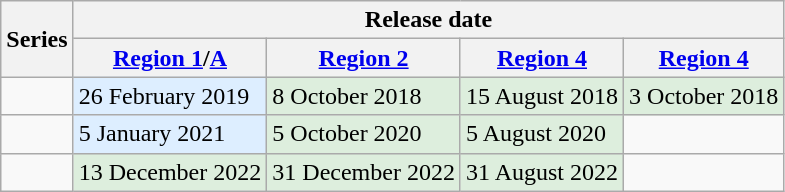<table class="wikitable">
<tr>
<th rowspan="2">Series</th>
<th colspan="5">Release date</th>
</tr>
<tr>
<th><a href='#'>Region 1</a>/<a href='#'>A</a><br></th>
<th><a href='#'>Region 2</a><br></th>
<th><a href='#'>Region 4</a><br></th>
<th><a href='#'>Region 4</a><br></th>
</tr>
<tr>
<td></td>
<td bgcolor="#DEF">26 February 2019</td>
<td bgcolor="#DED">8 October 2018</td>
<td bgcolor="#DED">15 August 2018</td>
<td bgcolor="#DED">3 October 2018</td>
</tr>
<tr>
<td></td>
<td bgcolor="#DEF">5 January 2021</td>
<td bgcolor="#DED">5 October 2020</td>
<td bgcolor="#DED">5 August 2020</td>
<td></td>
</tr>
<tr>
<td></td>
<td bgcolor="#DED">13 December 2022</td>
<td bgcolor="#DED">31 December 2022</td>
<td bgcolor="#DED">31 August 2022</td>
<td></td>
</tr>
</table>
